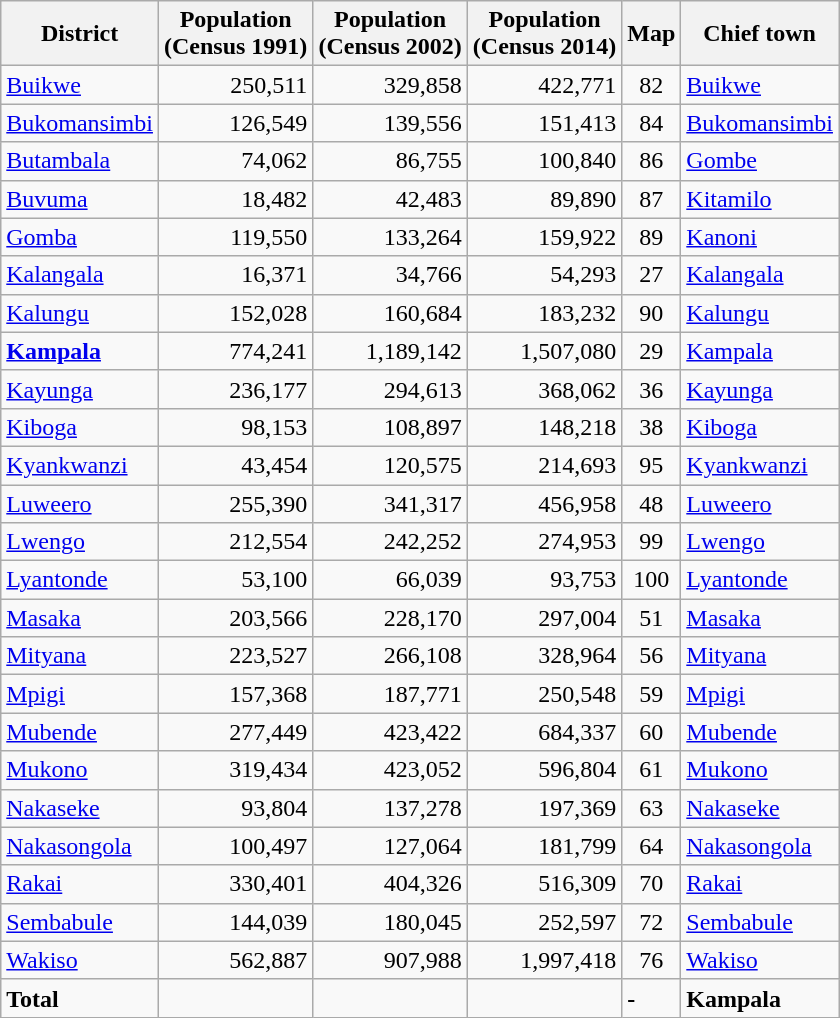<table class="wikitable sortable">
<tr>
<th>District</th>
<th>Population<br>(Census 1991)</th>
<th>Population<br>(Census 2002)</th>
<th>Population<br>(Census 2014)</th>
<th>Map</th>
<th>Chief town</th>
</tr>
<tr>
<td><a href='#'>Buikwe</a></td>
<td align=right>250,511</td>
<td align=right>329,858</td>
<td align=right>422,771</td>
<td align=center>82</td>
<td><a href='#'>Buikwe</a></td>
</tr>
<tr>
<td><a href='#'>Bukomansimbi</a></td>
<td align=right>126,549</td>
<td align=right>139,556</td>
<td align=right>151,413</td>
<td align=center>84</td>
<td><a href='#'>Bukomansimbi</a></td>
</tr>
<tr>
<td><a href='#'>Butambala</a></td>
<td align=right>74,062</td>
<td align=right>86,755</td>
<td align=right>100,840</td>
<td align=center>86</td>
<td><a href='#'>Gombe</a></td>
</tr>
<tr>
<td><a href='#'>Buvuma</a></td>
<td align=right>18,482</td>
<td align=right>42,483</td>
<td align=right>89,890</td>
<td align=center>87</td>
<td><a href='#'>Kitamilo</a></td>
</tr>
<tr>
<td><a href='#'>Gomba</a></td>
<td align=right>119,550</td>
<td align=right>133,264</td>
<td align=right>159,922</td>
<td align=center>89</td>
<td><a href='#'>Kanoni</a></td>
</tr>
<tr>
<td><a href='#'>Kalangala</a></td>
<td align=right>16,371</td>
<td align=right>34,766</td>
<td align=right>54,293</td>
<td align=center>27</td>
<td><a href='#'>Kalangala</a></td>
</tr>
<tr>
<td><a href='#'>Kalungu</a></td>
<td align=right>152,028</td>
<td align=right>160,684</td>
<td align=right>183,232</td>
<td align=center>90</td>
<td><a href='#'>Kalungu</a></td>
</tr>
<tr>
<td><a href='#'><strong>Kampala</strong></a></td>
<td align=right>774,241</td>
<td align=right>1,189,142</td>
<td align=right>1,507,080</td>
<td align=center>29</td>
<td><a href='#'>Kampala</a></td>
</tr>
<tr>
<td><a href='#'>Kayunga</a></td>
<td align=right>236,177</td>
<td align=right>294,613</td>
<td align=right>368,062</td>
<td align=center>36</td>
<td><a href='#'>Kayunga</a></td>
</tr>
<tr>
<td><a href='#'>Kiboga</a></td>
<td align=right>98,153</td>
<td align=right>108,897</td>
<td align=right>148,218</td>
<td align=center>38</td>
<td><a href='#'>Kiboga</a></td>
</tr>
<tr>
<td><a href='#'>Kyankwanzi</a></td>
<td align=right>43,454</td>
<td align=right>120,575</td>
<td align=right>214,693</td>
<td align=center>95</td>
<td><a href='#'>Kyankwanzi</a></td>
</tr>
<tr>
<td><a href='#'>Luweero</a></td>
<td align=right>255,390</td>
<td align=right>341,317</td>
<td align=right>456,958</td>
<td align=center>48</td>
<td><a href='#'>Luweero</a></td>
</tr>
<tr>
<td><a href='#'>Lwengo</a></td>
<td align=right>212,554</td>
<td align=right>242,252</td>
<td align=right>274,953</td>
<td align=center>99</td>
<td><a href='#'>Lwengo</a></td>
</tr>
<tr>
<td><a href='#'>Lyantonde</a></td>
<td align=right>53,100</td>
<td align=right>66,039</td>
<td align=right>93,753</td>
<td align=center>100</td>
<td><a href='#'>Lyantonde</a></td>
</tr>
<tr>
<td><a href='#'>Masaka</a></td>
<td align=right>203,566</td>
<td align=right>228,170</td>
<td align=right>297,004</td>
<td align=center>51</td>
<td><a href='#'>Masaka</a></td>
</tr>
<tr>
<td><a href='#'>Mityana</a></td>
<td align=right>223,527</td>
<td align=right>266,108</td>
<td align=right>328,964</td>
<td align=center>56</td>
<td><a href='#'>Mityana</a></td>
</tr>
<tr>
<td><a href='#'>Mpigi</a></td>
<td align=right>157,368</td>
<td align=right>187,771</td>
<td align=right>250,548</td>
<td align=center>59</td>
<td><a href='#'>Mpigi</a></td>
</tr>
<tr>
<td><a href='#'>Mubende</a></td>
<td align=right>277,449</td>
<td align=right>423,422</td>
<td align=right>684,337</td>
<td align=center>60</td>
<td><a href='#'>Mubende</a></td>
</tr>
<tr>
<td><a href='#'>Mukono</a></td>
<td align=right>319,434</td>
<td align=right>423,052</td>
<td align=right>596,804</td>
<td align=center>61</td>
<td><a href='#'>Mukono</a></td>
</tr>
<tr>
<td><a href='#'>Nakaseke</a></td>
<td align=right>93,804</td>
<td align=right>137,278</td>
<td align=right>197,369</td>
<td align=center>63</td>
<td><a href='#'>Nakaseke</a></td>
</tr>
<tr>
<td><a href='#'>Nakasongola</a></td>
<td align=right>100,497</td>
<td align=right>127,064</td>
<td align=right>181,799</td>
<td align=center>64</td>
<td><a href='#'>Nakasongola</a></td>
</tr>
<tr>
<td><a href='#'>Rakai</a></td>
<td align=right>330,401</td>
<td align=right>404,326</td>
<td align=right>516,309</td>
<td align=center>70</td>
<td><a href='#'>Rakai</a></td>
</tr>
<tr>
<td><a href='#'>Sembabule</a></td>
<td align=right>144,039</td>
<td align=right>180,045</td>
<td align=right>252,597</td>
<td align=center>72</td>
<td><a href='#'>Sembabule</a></td>
</tr>
<tr>
<td><a href='#'>Wakiso</a></td>
<td align=right>562,887</td>
<td align=right>907,988</td>
<td align=right>1,997,418</td>
<td align=center>76</td>
<td><a href='#'>Wakiso</a></td>
</tr>
<tr>
<td><strong>Total</strong></td>
<td><strong></strong></td>
<td><strong></strong></td>
<td><strong></strong></td>
<td><strong>-</strong></td>
<td><strong>Kampala</strong></td>
</tr>
</table>
